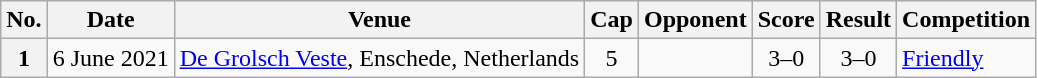<table class="wikitable plainrowheaders">
<tr>
<th scope=col>No.</th>
<th scope=col>Date</th>
<th scope=col>Venue</th>
<th scope=col>Cap</th>
<th scope=col>Opponent</th>
<th scope=col>Score</th>
<th scope=col>Result</th>
<th scope=col>Competition</th>
</tr>
<tr>
<th scope=row>1</th>
<td>6 June 2021</td>
<td><a href='#'>De Grolsch Veste</a>, Enschede, Netherlands</td>
<td align="center">5</td>
<td></td>
<td align="center">3–0</td>
<td align="center">3–0</td>
<td><a href='#'>Friendly</a></td>
</tr>
</table>
